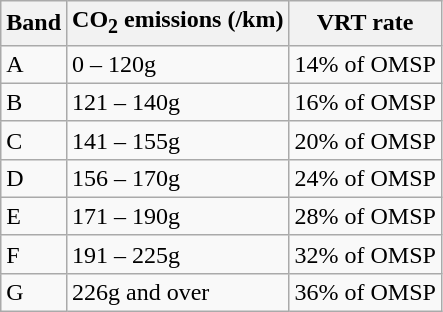<table class="wikitable">
<tr>
<th>Band</th>
<th>CO<sub>2</sub> emissions (/km)</th>
<th>VRT rate</th>
</tr>
<tr>
<td>A</td>
<td>0 – 120g</td>
<td>14% of OMSP</td>
</tr>
<tr>
<td>B</td>
<td>121 – 140g</td>
<td>16% of OMSP</td>
</tr>
<tr>
<td>C</td>
<td>141 – 155g</td>
<td>20% of OMSP</td>
</tr>
<tr>
<td>D</td>
<td>156 – 170g</td>
<td>24% of OMSP</td>
</tr>
<tr>
<td>E</td>
<td>171 – 190g</td>
<td>28% of OMSP</td>
</tr>
<tr>
<td>F</td>
<td>191 – 225g</td>
<td>32% of OMSP</td>
</tr>
<tr>
<td>G</td>
<td>226g and over</td>
<td>36% of OMSP</td>
</tr>
</table>
